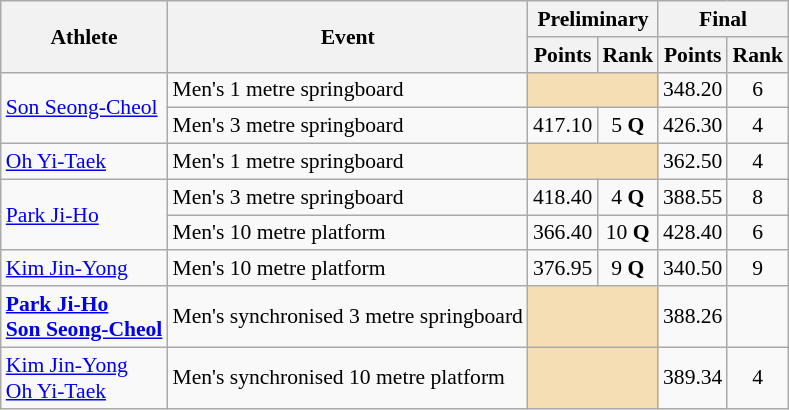<table class="wikitable" style="text-align:center; font-size:90%;">
<tr>
<th rowspan="2">Athlete</th>
<th rowspan="2">Event</th>
<th colspan="2">Preliminary</th>
<th colspan="2">Final</th>
</tr>
<tr>
<th>Points</th>
<th>Rank</th>
<th>Points</th>
<th>Rank</th>
</tr>
<tr>
<td align=left rowspan=2><a href='#'>Son Seong-Cheol</a></td>
<td align=left>Men's 1 metre springboard</td>
<td colspan=2 bgcolor=wheat></td>
<td>348.20</td>
<td>6</td>
</tr>
<tr>
<td align=left>Men's 3 metre springboard</td>
<td>417.10</td>
<td>5 <strong>Q</strong></td>
<td>426.30</td>
<td>4</td>
</tr>
<tr>
<td align=left><a href='#'>Oh Yi-Taek</a></td>
<td align=left>Men's 1 metre springboard</td>
<td colspan=2 bgcolor=wheat></td>
<td>362.50</td>
<td>4</td>
</tr>
<tr>
<td align=left rowspan=2><a href='#'>Park Ji-Ho</a></td>
<td align=left>Men's 3 metre springboard</td>
<td>418.40</td>
<td>4 <strong>Q</strong></td>
<td>388.55</td>
<td>8</td>
</tr>
<tr>
<td align=left>Men's 10 metre platform</td>
<td>366.40</td>
<td>10 <strong>Q</strong></td>
<td>428.40</td>
<td>6</td>
</tr>
<tr>
<td align=left><a href='#'>Kim Jin-Yong</a></td>
<td align=left>Men's 10 metre platform</td>
<td>376.95</td>
<td>9 <strong>Q</strong></td>
<td>340.50</td>
<td>9</td>
</tr>
<tr>
<td align=left><strong><a href='#'>Park Ji-Ho</a><br><a href='#'>Son Seong-Cheol</a></strong></td>
<td align=left>Men's synchronised 3 metre springboard</td>
<td colspan=2 bgcolor=wheat></td>
<td>388.26</td>
<td></td>
</tr>
<tr>
<td align=left><a href='#'>Kim Jin-Yong</a><br><a href='#'>Oh Yi-Taek</a></td>
<td align=left>Men's synchronised 10 metre platform</td>
<td colspan=2 bgcolor=wheat></td>
<td>389.34</td>
<td>4</td>
</tr>
</table>
